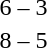<table style="text-align:center">
<tr>
<th width=200></th>
<th width=100></th>
<th width=200></th>
</tr>
<tr>
<td align=right><strong></strong></td>
<td>6 – 3</td>
<td align=left></td>
</tr>
<tr>
<td align=right><strong></strong></td>
<td>8 – 5</td>
<td align=left></td>
</tr>
</table>
